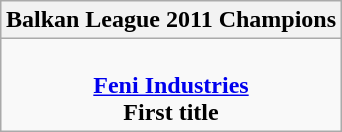<table class=wikitable style="text-align:center; margin:auto">
<tr>
<th>Balkan League 2011 Champions</th>
</tr>
<tr>
<td><br><strong><a href='#'>Feni Industries</a></strong><br><strong>First title</strong></td>
</tr>
</table>
